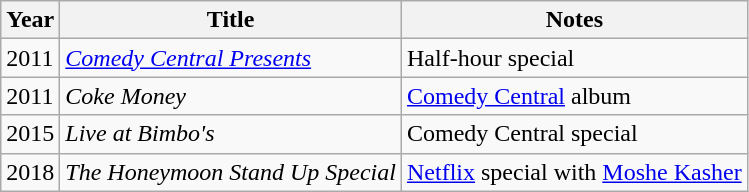<table class="wikitable">
<tr>
<th>Year</th>
<th>Title</th>
<th>Notes</th>
</tr>
<tr>
<td>2011</td>
<td><em><a href='#'>Comedy Central Presents</a></em></td>
<td>Half-hour special</td>
</tr>
<tr>
<td>2011</td>
<td><em>Coke Money</em></td>
<td><a href='#'>Comedy Central</a> album</td>
</tr>
<tr>
<td>2015</td>
<td><em>Live at Bimbo's</em></td>
<td>Comedy Central special</td>
</tr>
<tr>
<td>2018</td>
<td><em>The Honeymoon Stand Up Special</em></td>
<td><a href='#'>Netflix</a> special with <a href='#'>Moshe Kasher</a></td>
</tr>
</table>
